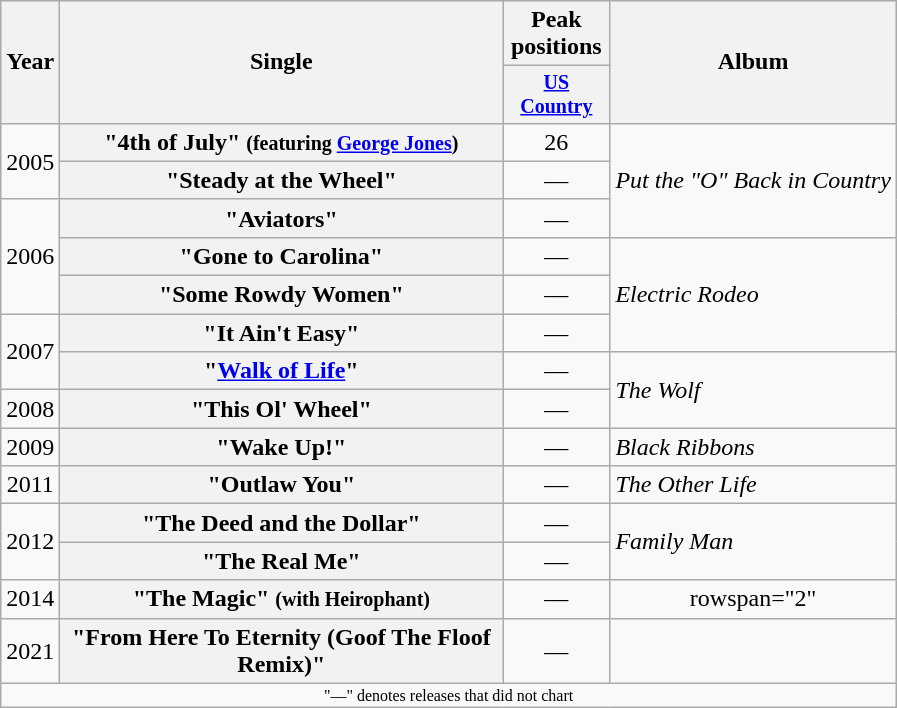<table class="wikitable plainrowheaders" style="text-align:center;">
<tr>
<th rowspan="2">Year</th>
<th rowspan="2" style="width:18em;">Single</th>
<th>Peak positions</th>
<th rowspan="2">Album</th>
</tr>
<tr style="font-size:smaller;">
<th style="width:65px;"><a href='#'>US Country</a><br></th>
</tr>
<tr>
<td rowspan="2">2005</td>
<th scope="row">"4th of July" <small>(featuring <a href='#'>George Jones</a>)</small></th>
<td>26</td>
<td style="text-align:left;" rowspan="3"><em>Put the "O" Back in Country</em></td>
</tr>
<tr>
<th scope="row">"Steady at the Wheel"</th>
<td>—</td>
</tr>
<tr>
<td rowspan="3">2006</td>
<th scope="row">"Aviators"</th>
<td>—</td>
</tr>
<tr>
<th scope="row">"Gone to Carolina"</th>
<td>—</td>
<td style="text-align:left;" rowspan="3"><em>Electric Rodeo</em></td>
</tr>
<tr>
<th scope="row">"Some Rowdy Women"</th>
<td>—</td>
</tr>
<tr>
<td rowspan="2">2007</td>
<th scope="row">"It Ain't Easy"</th>
<td>—</td>
</tr>
<tr>
<th scope="row">"<a href='#'>Walk of Life</a>"</th>
<td>—</td>
<td style="text-align:left;" rowspan="2"><em>The Wolf</em></td>
</tr>
<tr>
<td>2008</td>
<th scope="row">"This Ol' Wheel"</th>
<td>—</td>
</tr>
<tr>
<td>2009</td>
<th scope="row">"Wake Up!"</th>
<td>—</td>
<td style="text-align:left;"><em>Black Ribbons</em></td>
</tr>
<tr>
<td>2011</td>
<th scope="row">"Outlaw You"</th>
<td>—</td>
<td style="text-align:left;"><em>The Other Life</em></td>
</tr>
<tr>
<td rowspan="2">2012</td>
<th scope="row">"The Deed and the Dollar"</th>
<td>—</td>
<td style="text-align:left;" rowspan="2"><em>Family Man</em></td>
</tr>
<tr>
<th scope="row">"The Real Me"</th>
<td>—</td>
</tr>
<tr>
<td>2014</td>
<th scope="row">"The Magic" <small>(with Heirophant)</small></th>
<td>—</td>
<td>rowspan="2" </td>
</tr>
<tr>
<td>2021</td>
<th scope="row">"From Here To Eternity (Goof The Floof Remix)"</th>
<td>—</td>
</tr>
<tr>
<td colspan="4" style="font-size:8pt">"—" denotes releases that did not chart</td>
</tr>
</table>
